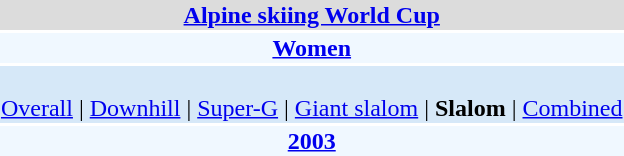<table align="right" class="toccolours" style="margin: 0 0 1em 1em;">
<tr>
<td colspan="2" align=center bgcolor=Gainsboro><strong><a href='#'>Alpine skiing World Cup</a></strong></td>
</tr>
<tr>
<td colspan="2" align=center bgcolor=AliceBlue><strong><a href='#'>Women</a></strong></td>
</tr>
<tr>
<td colspan="2" align=center bgcolor=D6E8F8><br><a href='#'>Overall</a> | 
<a href='#'>Downhill</a> | 
<a href='#'>Super-G</a> | 
<a href='#'>Giant slalom</a> | 
<strong>Slalom</strong> | 
<a href='#'>Combined</a></td>
</tr>
<tr>
<td colspan="2" align=center bgcolor=AliceBlue><strong><a href='#'>2003</a></strong></td>
</tr>
</table>
